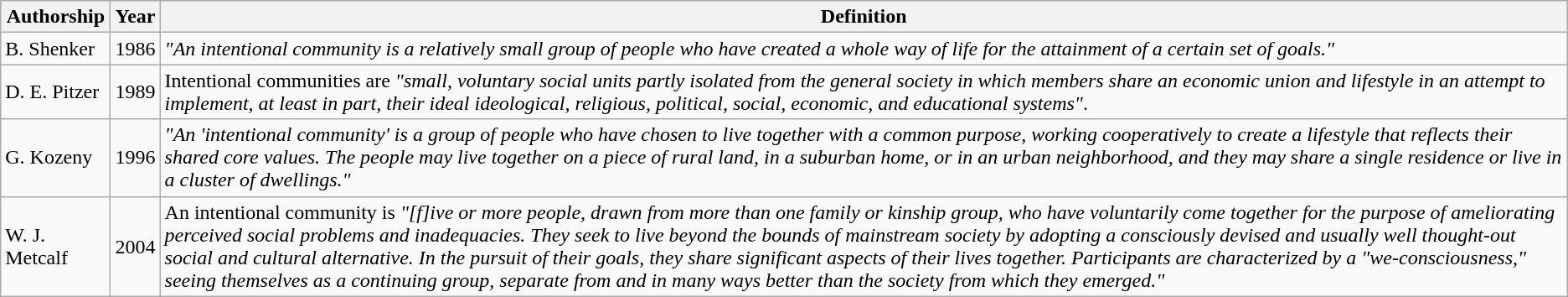<table class="wikitable sortable">
<tr>
<th>Authorship</th>
<th>Year</th>
<th>Definition</th>
</tr>
<tr>
<td>B. Shenker</td>
<td>1986</td>
<td><em>"An intentional community is a relatively small group of people who have created a whole way of life for the attainment of a certain set of goals."</em></td>
</tr>
<tr>
<td>D. E. Pitzer</td>
<td>1989</td>
<td>Intentional communities are <em>"small, voluntary social units partly isolated from the general society in which members share an economic union and lifestyle in an attempt to implement, at least in part, their ideal ideological, religious, political, social, economic, and educational systems"</em>.</td>
</tr>
<tr>
<td>G. Kozeny</td>
<td>1996</td>
<td><em>"An 'intentional community' is a group of people who have chosen to live together with a common purpose, working cooperatively to create a lifestyle that reflects their shared core values. The people may live together on a piece of rural land, in a suburban home, or in an urban neighborhood, and they may share a single residence or live in a cluster of dwellings."</em></td>
</tr>
<tr>
<td>W. J. Metcalf</td>
<td>2004</td>
<td>An intentional community is <em>"[f]ive or more people, drawn from more than one family or kinship group, who have voluntarily come together for the purpose of ameliorating perceived social problems and inadequacies. They seek to live beyond the bounds of mainstream society by adopting a consciously devised and usually well thought-out social and cultural alternative. In the pursuit of their goals, they share significant aspects of their lives together. Participants are characterized by a "we-consciousness," seeing themselves as a continuing group, separate from and in many ways better than the society from which they emerged."</em></td>
</tr>
</table>
